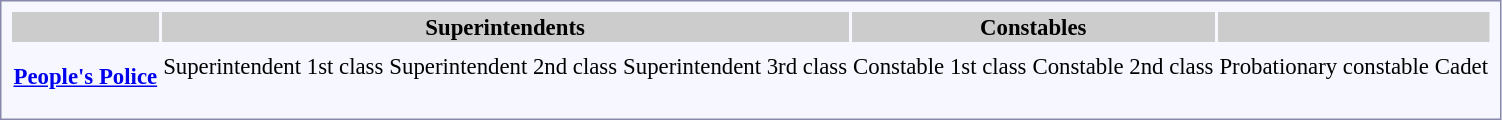<table style="border:1px solid #8888aa; background-color:#f7f8ff; padding:5px; font-size:95%; margin: 0px 12px 12px 0px;">
<tr style="background-color:#CCCCCC;">
<th></th>
<th colspan=3>Superintendents</th>
<th colspan=2>Constables</th>
<th colspan=2></th>
</tr>
<tr style="text-align:center;">
<td rowspan=2><strong> <a href='#'>People's Police</a></strong></td>
<td></td>
<td></td>
<td></td>
<td></td>
<td></td>
<td></td>
<td></td>
</tr>
<tr style="text-align:center;">
<td>Superintendent 1st class<br><br></td>
<td>Superintendent 2nd class<br><br></td>
<td>Superintendent 3rd class<br><br></td>
<td>Constable 1st class<br><br></td>
<td>Constable 2nd class<br><br></td>
<td>Probationary constable<br><br></td>
<td>Cadet<br><br></td>
</tr>
</table>
